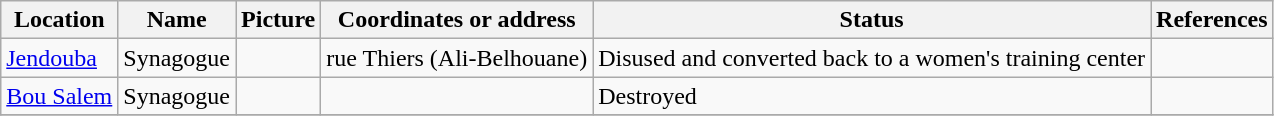<table class="wikitable sortable">
<tr>
<th>Location</th>
<th>Name</th>
<th>Picture</th>
<th>Coordinates or address</th>
<th>Status</th>
<th>References</th>
</tr>
<tr>
<td><a href='#'>Jendouba</a></td>
<td>Synagogue</td>
<td align=center></td>
<td>rue Thiers (Ali-Belhouane)</td>
<td>Disused and converted back to a women's training center</td>
<td></td>
</tr>
<tr>
<td><a href='#'>Bou Salem</a></td>
<td>Synagogue</td>
<td align=center></td>
<td></td>
<td>Destroyed</td>
<td></td>
</tr>
<tr>
</tr>
</table>
